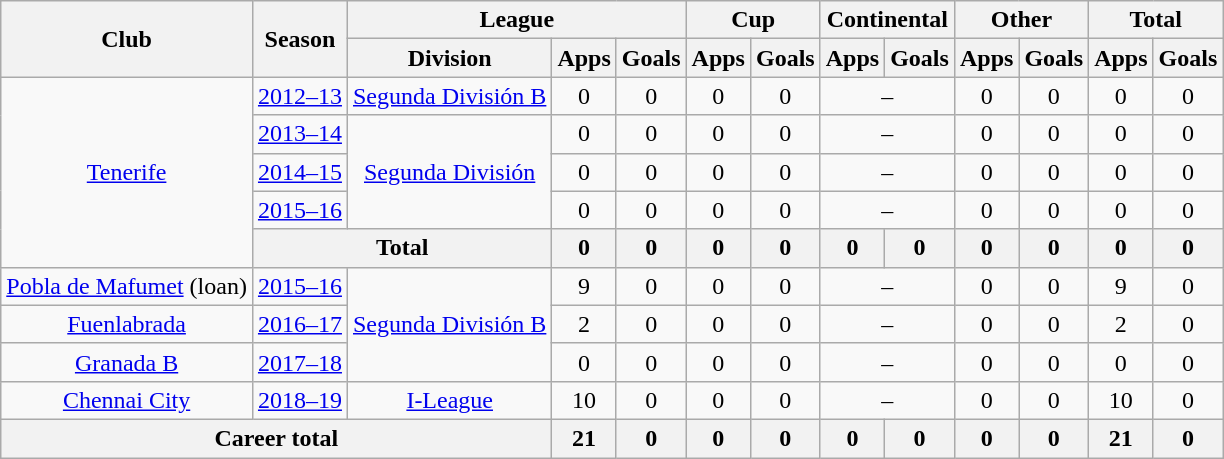<table class="wikitable" style="text-align: center">
<tr>
<th rowspan="2">Club</th>
<th rowspan="2">Season</th>
<th colspan="3">League</th>
<th colspan="2">Cup</th>
<th colspan="2">Continental</th>
<th colspan="2">Other</th>
<th colspan="2">Total</th>
</tr>
<tr>
<th>Division</th>
<th>Apps</th>
<th>Goals</th>
<th>Apps</th>
<th>Goals</th>
<th>Apps</th>
<th>Goals</th>
<th>Apps</th>
<th>Goals</th>
<th>Apps</th>
<th>Goals</th>
</tr>
<tr>
<td rowspan="5"><a href='#'>Tenerife</a></td>
<td><a href='#'>2012–13</a></td>
<td><a href='#'>Segunda División B</a></td>
<td>0</td>
<td>0</td>
<td>0</td>
<td>0</td>
<td colspan="2">–</td>
<td>0</td>
<td>0</td>
<td>0</td>
<td>0</td>
</tr>
<tr>
<td><a href='#'>2013–14</a></td>
<td rowspan="3"><a href='#'>Segunda División</a></td>
<td>0</td>
<td>0</td>
<td>0</td>
<td>0</td>
<td colspan="2">–</td>
<td>0</td>
<td>0</td>
<td>0</td>
<td>0</td>
</tr>
<tr>
<td><a href='#'>2014–15</a></td>
<td>0</td>
<td>0</td>
<td>0</td>
<td>0</td>
<td colspan="2">–</td>
<td>0</td>
<td>0</td>
<td>0</td>
<td>0</td>
</tr>
<tr>
<td><a href='#'>2015–16</a></td>
<td>0</td>
<td>0</td>
<td>0</td>
<td>0</td>
<td colspan="2">–</td>
<td>0</td>
<td>0</td>
<td>0</td>
<td>0</td>
</tr>
<tr>
<th colspan="2"><strong>Total</strong></th>
<th>0</th>
<th>0</th>
<th>0</th>
<th>0</th>
<th>0</th>
<th>0</th>
<th>0</th>
<th>0</th>
<th>0</th>
<th>0</th>
</tr>
<tr>
<td><a href='#'>Pobla de Mafumet</a> (loan)</td>
<td><a href='#'>2015–16</a></td>
<td rowspan="3"><a href='#'>Segunda División B</a></td>
<td>9</td>
<td>0</td>
<td>0</td>
<td>0</td>
<td colspan="2">–</td>
<td>0</td>
<td>0</td>
<td>9</td>
<td>0</td>
</tr>
<tr>
<td><a href='#'>Fuenlabrada</a></td>
<td><a href='#'>2016–17</a></td>
<td>2</td>
<td>0</td>
<td>0</td>
<td>0</td>
<td colspan="2">–</td>
<td>0</td>
<td>0</td>
<td>2</td>
<td>0</td>
</tr>
<tr>
<td><a href='#'>Granada B</a></td>
<td><a href='#'>2017–18</a></td>
<td>0</td>
<td>0</td>
<td>0</td>
<td>0</td>
<td colspan="2">–</td>
<td>0</td>
<td>0</td>
<td>0</td>
<td>0</td>
</tr>
<tr>
<td><a href='#'>Chennai City</a></td>
<td><a href='#'>2018–19</a></td>
<td><a href='#'>I-League</a></td>
<td>10</td>
<td>0</td>
<td>0</td>
<td>0</td>
<td colspan="2">–</td>
<td>0</td>
<td>0</td>
<td>10</td>
<td>0</td>
</tr>
<tr>
<th colspan="3"><strong>Career total</strong></th>
<th>21</th>
<th>0</th>
<th>0</th>
<th>0</th>
<th>0</th>
<th>0</th>
<th>0</th>
<th>0</th>
<th>21</th>
<th>0</th>
</tr>
</table>
